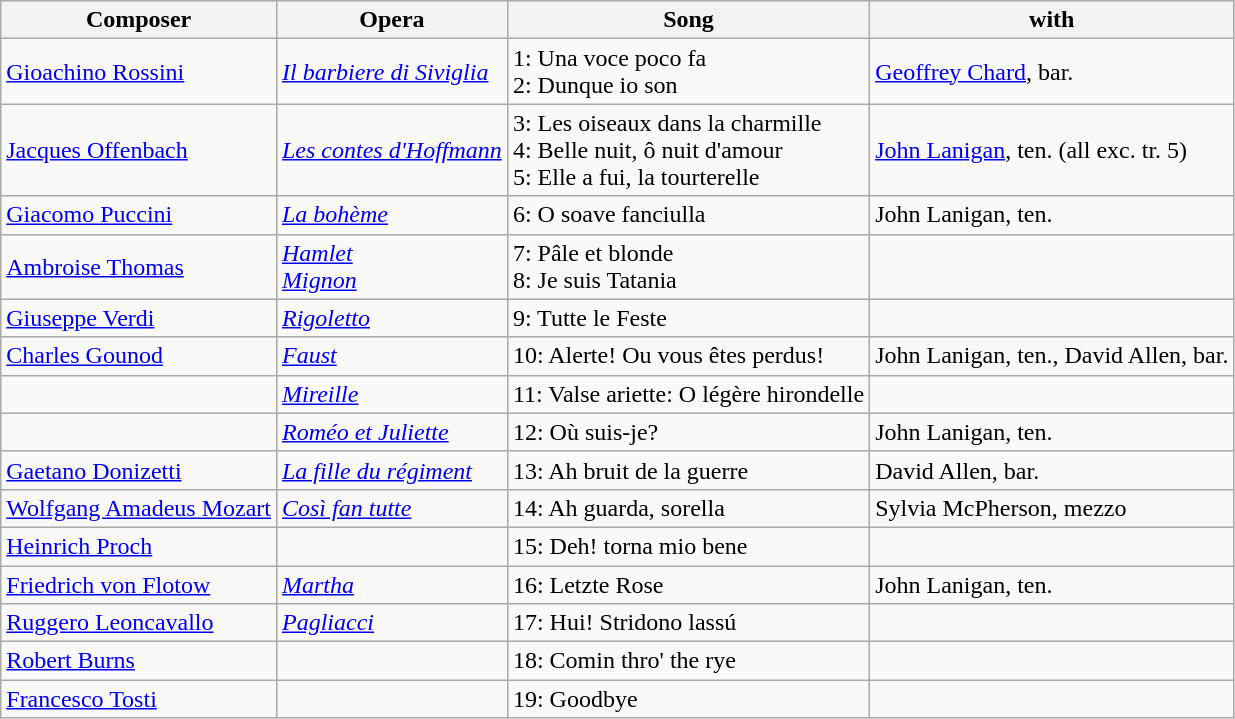<table class="wikitable">
<tr>
<th>Composer</th>
<th>Opera</th>
<th>Song</th>
<th>with</th>
</tr>
<tr>
<td><a href='#'>Gioachino Rossini</a></td>
<td><em><a href='#'>Il barbiere di Siviglia</a></em></td>
<td>1: Una voce poco fa<br>2: Dunque io son</td>
<td><a href='#'>Geoffrey Chard</a>, bar.</td>
</tr>
<tr>
<td><a href='#'>Jacques Offenbach</a></td>
<td><em><a href='#'>Les contes d'Hoffmann</a></em></td>
<td>3: Les oiseaux dans la charmille<br>4: Belle nuit, ô nuit d'amour<br>5: Elle a fui, la tourterelle</td>
<td><a href='#'>John Lanigan</a>, ten. (all exc. tr. 5)</td>
</tr>
<tr>
<td><a href='#'>Giacomo Puccini</a></td>
<td><em><a href='#'>La bohème</a></em></td>
<td>6: O soave fanciulla</td>
<td>John Lanigan, ten.</td>
</tr>
<tr>
<td><a href='#'>Ambroise Thomas</a></td>
<td><em><a href='#'>Hamlet</a></em><br><em><a href='#'>Mignon</a></em></td>
<td>7: Pâle et blonde<br>8: Je suis Tatania</td>
<td></td>
</tr>
<tr>
<td><a href='#'>Giuseppe Verdi</a></td>
<td><em><a href='#'>Rigoletto</a></em></td>
<td>9: Tutte le Feste</td>
<td></td>
</tr>
<tr>
<td><a href='#'>Charles Gounod</a></td>
<td><em><a href='#'>Faust</a></em></td>
<td>10: Alerte! Ou vous êtes perdus!</td>
<td>John Lanigan, ten., David Allen, bar.</td>
</tr>
<tr>
<td></td>
<td><em><a href='#'>Mireille</a></em></td>
<td>11: Valse ariette: O légère hirondelle</td>
<td></td>
</tr>
<tr>
<td></td>
<td><em><a href='#'>Roméo et Juliette</a></em></td>
<td>12: Où suis-je?</td>
<td>John Lanigan, ten.</td>
</tr>
<tr>
<td><a href='#'>Gaetano Donizetti</a></td>
<td><em><a href='#'>La fille du régiment</a></em></td>
<td>13: Ah bruit de la guerre</td>
<td>David Allen, bar.</td>
</tr>
<tr>
<td><a href='#'>Wolfgang Amadeus Mozart</a></td>
<td><em><a href='#'>Così fan tutte</a></em></td>
<td>14: Ah guarda, sorella</td>
<td>Sylvia McPherson, mezzo</td>
</tr>
<tr>
<td><a href='#'>Heinrich Proch</a></td>
<td></td>
<td>15: Deh! torna mio bene</td>
<td></td>
</tr>
<tr>
<td><a href='#'>Friedrich von Flotow</a></td>
<td><em><a href='#'>Martha</a></em></td>
<td>16: Letzte Rose</td>
<td>John Lanigan, ten.</td>
</tr>
<tr>
<td><a href='#'>Ruggero Leoncavallo</a></td>
<td><em><a href='#'>Pagliacci</a></em></td>
<td>17: Hui! Stridono lassú</td>
<td></td>
</tr>
<tr>
<td><a href='#'>Robert Burns</a></td>
<td></td>
<td>18: Comin thro' the rye</td>
<td></td>
</tr>
<tr>
<td><a href='#'>Francesco Tosti</a></td>
<td></td>
<td>19: Goodbye</td>
<td></td>
</tr>
</table>
